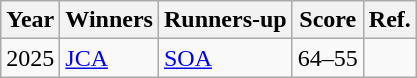<table class="wikitable">
<tr>
<th>Year</th>
<th>Winners</th>
<th>Runners-up</th>
<th>Score</th>
<th>Ref.</th>
</tr>
<tr>
<td>2025</td>
<td><a href='#'>JCA</a></td>
<td><a href='#'>SOA</a></td>
<td>64–55</td>
<td></td>
</tr>
</table>
